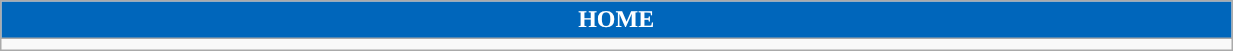<table class="wikitable collapsible collapsed" style="width:65%">
<tr>
<th colspan=6 ! style="color:#FFFFFF; background:#06b">HOME</th>
</tr>
<tr>
<td></td>
</tr>
</table>
